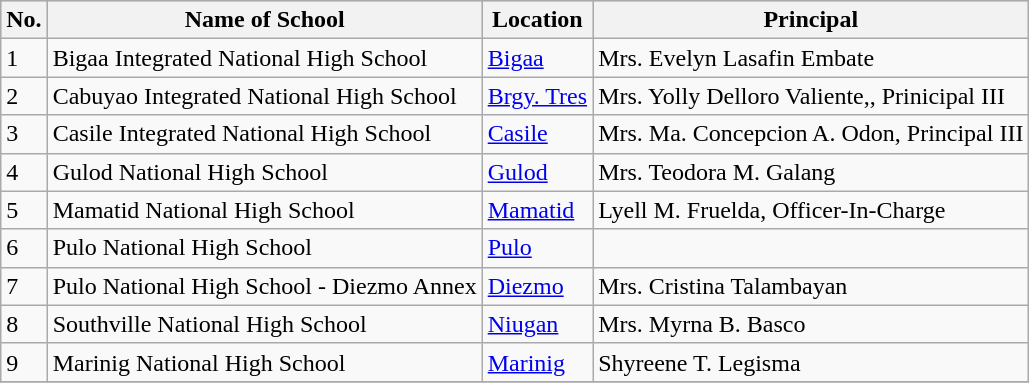<table class="wikitable">
<tr style="background:#ccc;">
<th>No.</th>
<th>Name of School</th>
<th>Location</th>
<th>Principal</th>
</tr>
<tr>
<td>1</td>
<td>Bigaa Integrated National High School</td>
<td><a href='#'>Bigaa</a></td>
<td>Mrs. Evelyn Lasafin Embate</td>
</tr>
<tr>
<td>2</td>
<td>Cabuyao Integrated National High School</td>
<td><a href='#'>Brgy. Tres</a></td>
<td>Mrs. Yolly Delloro Valiente,, Prinicipal III</td>
</tr>
<tr>
<td>3</td>
<td>Casile Integrated National High School</td>
<td><a href='#'>Casile</a></td>
<td>Mrs. Ma. Concepcion A. Odon, Principal III</td>
</tr>
<tr>
<td>4</td>
<td>Gulod National High School</td>
<td><a href='#'>Gulod</a></td>
<td>Mrs. Teodora M. Galang</td>
</tr>
<tr>
<td>5</td>
<td>Mamatid National High School</td>
<td><a href='#'>Mamatid</a></td>
<td>Lyell M. Fruelda, Officer-In-Charge</td>
</tr>
<tr>
<td>6</td>
<td>Pulo National High School</td>
<td><a href='#'>Pulo</a></td>
<td></td>
</tr>
<tr>
<td>7</td>
<td>Pulo National High School - Diezmo Annex</td>
<td><a href='#'>Diezmo</a></td>
<td>Mrs. Cristina Talambayan</td>
</tr>
<tr>
<td>8</td>
<td>Southville National High School</td>
<td><a href='#'>Niugan</a></td>
<td>Mrs. Myrna B. Basco</td>
</tr>
<tr>
<td>9</td>
<td>Marinig National High School</td>
<td><a href='#'>Marinig</a></td>
<td>Shyreene T. Legisma</td>
</tr>
<tr>
</tr>
</table>
